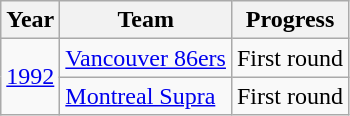<table class="wikitable">
<tr>
<th>Year</th>
<th>Team</th>
<th>Progress</th>
</tr>
<tr>
<td rowspan="2"><a href='#'>1992</a></td>
<td><a href='#'>Vancouver 86ers</a></td>
<td>First round</td>
</tr>
<tr>
<td><a href='#'>Montreal Supra</a></td>
<td>First round</td>
</tr>
</table>
